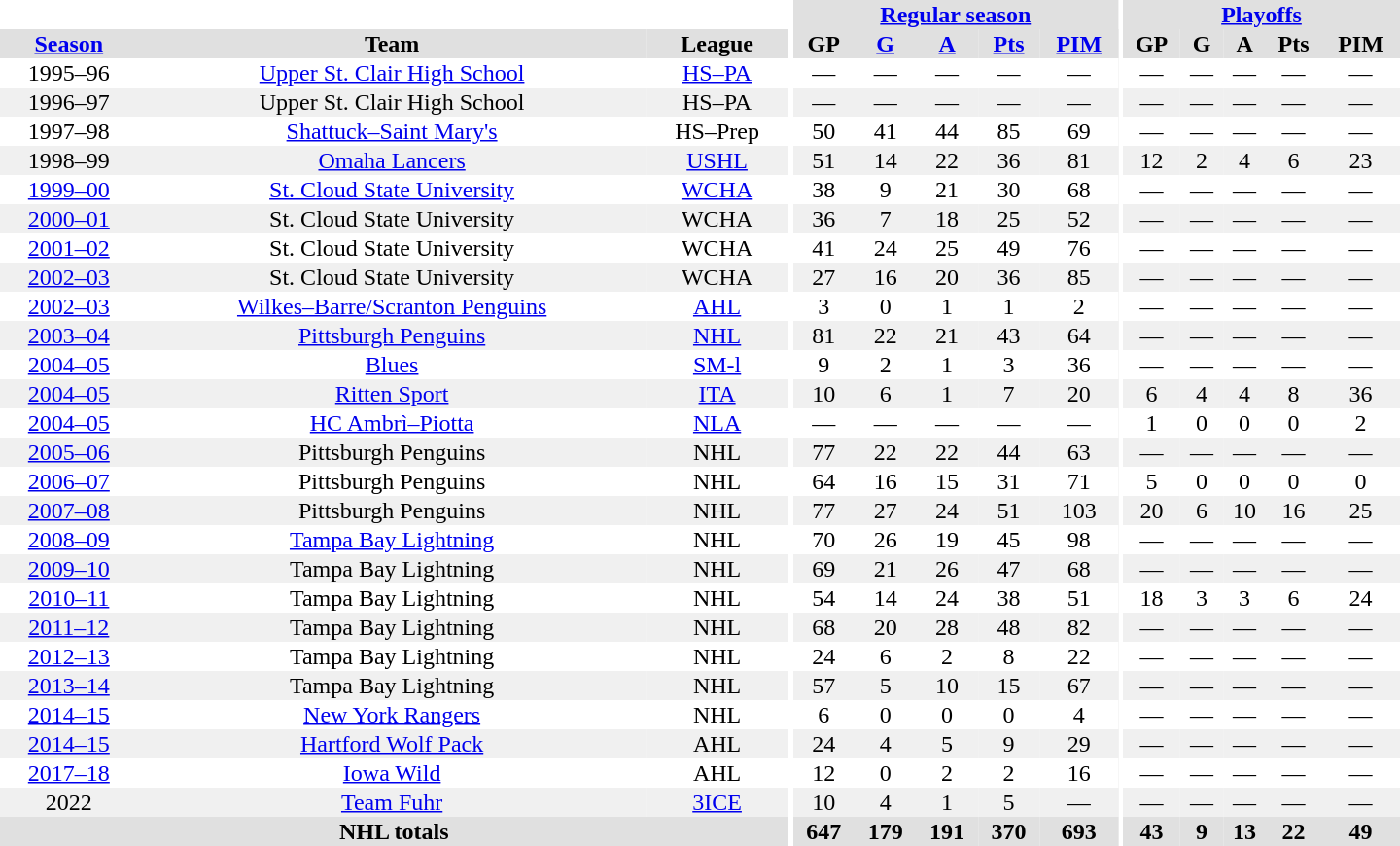<table border="0" cellpadding="1" cellspacing="0" style="text-align:center; width:60em">
<tr bgcolor="#e0e0e0">
<th colspan="3" bgcolor="#ffffff"></th>
<th rowspan="100" bgcolor="#ffffff"></th>
<th colspan="5"><a href='#'>Regular season</a></th>
<th rowspan="100" bgcolor="#ffffff"></th>
<th colspan="5"><a href='#'>Playoffs</a></th>
</tr>
<tr bgcolor="#e0e0e0">
<th><a href='#'>Season</a></th>
<th>Team</th>
<th>League</th>
<th>GP</th>
<th><a href='#'>G</a></th>
<th><a href='#'>A</a></th>
<th><a href='#'>Pts</a></th>
<th><a href='#'>PIM</a></th>
<th>GP</th>
<th>G</th>
<th>A</th>
<th>Pts</th>
<th>PIM</th>
</tr>
<tr>
<td>1995–96</td>
<td><a href='#'>Upper St. Clair High School</a></td>
<td><a href='#'>HS–PA</a></td>
<td>—</td>
<td>—</td>
<td>—</td>
<td>—</td>
<td>—</td>
<td>—</td>
<td>—</td>
<td>—</td>
<td>—</td>
<td>—</td>
</tr>
<tr bgcolor="#f0f0f0">
<td>1996–97</td>
<td>Upper St. Clair High School</td>
<td>HS–PA</td>
<td>—</td>
<td>—</td>
<td>—</td>
<td>—</td>
<td>—</td>
<td>—</td>
<td>—</td>
<td>—</td>
<td>—</td>
<td>—</td>
</tr>
<tr>
<td>1997–98</td>
<td><a href='#'>Shattuck–Saint Mary's</a></td>
<td>HS–Prep</td>
<td>50</td>
<td>41</td>
<td>44</td>
<td>85</td>
<td>69</td>
<td>—</td>
<td>—</td>
<td>—</td>
<td>—</td>
<td>—</td>
</tr>
<tr bgcolor="#f0f0f0">
<td>1998–99</td>
<td><a href='#'>Omaha Lancers</a></td>
<td><a href='#'>USHL</a></td>
<td>51</td>
<td>14</td>
<td>22</td>
<td>36</td>
<td>81</td>
<td>12</td>
<td>2</td>
<td>4</td>
<td>6</td>
<td>23</td>
</tr>
<tr>
<td><a href='#'>1999–00</a></td>
<td><a href='#'>St. Cloud State University</a></td>
<td><a href='#'>WCHA</a></td>
<td>38</td>
<td>9</td>
<td>21</td>
<td>30</td>
<td>68</td>
<td>—</td>
<td>—</td>
<td>—</td>
<td>—</td>
<td>—</td>
</tr>
<tr bgcolor="#f0f0f0">
<td><a href='#'>2000–01</a></td>
<td>St. Cloud State University</td>
<td>WCHA</td>
<td>36</td>
<td>7</td>
<td>18</td>
<td>25</td>
<td>52</td>
<td>—</td>
<td>—</td>
<td>—</td>
<td>—</td>
<td>—</td>
</tr>
<tr>
<td><a href='#'>2001–02</a></td>
<td>St. Cloud State University</td>
<td>WCHA</td>
<td>41</td>
<td>24</td>
<td>25</td>
<td>49</td>
<td>76</td>
<td>—</td>
<td>—</td>
<td>—</td>
<td>—</td>
<td>—</td>
</tr>
<tr bgcolor="#f0f0f0">
<td><a href='#'>2002–03</a></td>
<td>St. Cloud State University</td>
<td>WCHA</td>
<td>27</td>
<td>16</td>
<td>20</td>
<td>36</td>
<td>85</td>
<td>—</td>
<td>—</td>
<td>—</td>
<td>—</td>
<td>—</td>
</tr>
<tr>
<td><a href='#'>2002–03</a></td>
<td><a href='#'>Wilkes–Barre/Scranton Penguins</a></td>
<td><a href='#'>AHL</a></td>
<td>3</td>
<td>0</td>
<td>1</td>
<td>1</td>
<td>2</td>
<td>—</td>
<td>—</td>
<td>—</td>
<td>—</td>
<td>—</td>
</tr>
<tr bgcolor="#f0f0f0">
<td><a href='#'>2003–04</a></td>
<td><a href='#'>Pittsburgh Penguins</a></td>
<td><a href='#'>NHL</a></td>
<td>81</td>
<td>22</td>
<td>21</td>
<td>43</td>
<td>64</td>
<td>—</td>
<td>—</td>
<td>—</td>
<td>—</td>
<td>—</td>
</tr>
<tr>
<td><a href='#'>2004–05</a></td>
<td><a href='#'>Blues</a></td>
<td><a href='#'>SM-l</a></td>
<td>9</td>
<td>2</td>
<td>1</td>
<td>3</td>
<td>36</td>
<td>—</td>
<td>—</td>
<td>—</td>
<td>—</td>
<td>—</td>
</tr>
<tr bgcolor="#f0f0f0">
<td><a href='#'>2004–05</a></td>
<td><a href='#'>Ritten Sport</a></td>
<td><a href='#'>ITA</a></td>
<td>10</td>
<td>6</td>
<td>1</td>
<td>7</td>
<td>20</td>
<td>6</td>
<td>4</td>
<td>4</td>
<td>8</td>
<td>36</td>
</tr>
<tr>
<td><a href='#'>2004–05</a></td>
<td><a href='#'>HC Ambrì–Piotta</a></td>
<td><a href='#'>NLA</a></td>
<td>—</td>
<td>—</td>
<td>—</td>
<td>—</td>
<td>—</td>
<td>1</td>
<td>0</td>
<td>0</td>
<td>0</td>
<td>2</td>
</tr>
<tr bgcolor="#f0f0f0">
<td><a href='#'>2005–06</a></td>
<td>Pittsburgh Penguins</td>
<td>NHL</td>
<td>77</td>
<td>22</td>
<td>22</td>
<td>44</td>
<td>63</td>
<td>—</td>
<td>—</td>
<td>—</td>
<td>—</td>
<td>—</td>
</tr>
<tr>
<td><a href='#'>2006–07</a></td>
<td>Pittsburgh Penguins</td>
<td>NHL</td>
<td>64</td>
<td>16</td>
<td>15</td>
<td>31</td>
<td>71</td>
<td>5</td>
<td>0</td>
<td>0</td>
<td>0</td>
<td>0</td>
</tr>
<tr bgcolor="#f0f0f0">
<td><a href='#'>2007–08</a></td>
<td>Pittsburgh Penguins</td>
<td>NHL</td>
<td>77</td>
<td>27</td>
<td>24</td>
<td>51</td>
<td>103</td>
<td>20</td>
<td>6</td>
<td>10</td>
<td>16</td>
<td>25</td>
</tr>
<tr>
<td><a href='#'>2008–09</a></td>
<td><a href='#'>Tampa Bay Lightning</a></td>
<td>NHL</td>
<td>70</td>
<td>26</td>
<td>19</td>
<td>45</td>
<td>98</td>
<td>—</td>
<td>—</td>
<td>—</td>
<td>—</td>
<td>—</td>
</tr>
<tr bgcolor="#f0f0f0">
<td><a href='#'>2009–10</a></td>
<td>Tampa Bay Lightning</td>
<td>NHL</td>
<td>69</td>
<td>21</td>
<td>26</td>
<td>47</td>
<td>68</td>
<td>—</td>
<td>—</td>
<td>—</td>
<td>—</td>
<td>—</td>
</tr>
<tr>
<td><a href='#'>2010–11</a></td>
<td>Tampa Bay Lightning</td>
<td>NHL</td>
<td>54</td>
<td>14</td>
<td>24</td>
<td>38</td>
<td>51</td>
<td>18</td>
<td>3</td>
<td>3</td>
<td>6</td>
<td>24</td>
</tr>
<tr bgcolor="#f0f0f0">
<td><a href='#'>2011–12</a></td>
<td>Tampa Bay Lightning</td>
<td>NHL</td>
<td>68</td>
<td>20</td>
<td>28</td>
<td>48</td>
<td>82</td>
<td>—</td>
<td>—</td>
<td>—</td>
<td>—</td>
<td>—</td>
</tr>
<tr>
<td><a href='#'>2012–13</a></td>
<td>Tampa Bay Lightning</td>
<td>NHL</td>
<td>24</td>
<td>6</td>
<td>2</td>
<td>8</td>
<td>22</td>
<td>—</td>
<td>—</td>
<td>—</td>
<td>—</td>
<td>—</td>
</tr>
<tr bgcolor="#f0f0f0">
<td><a href='#'>2013–14</a></td>
<td>Tampa Bay Lightning</td>
<td>NHL</td>
<td>57</td>
<td>5</td>
<td>10</td>
<td>15</td>
<td>67</td>
<td>—</td>
<td>—</td>
<td>—</td>
<td>—</td>
<td>—</td>
</tr>
<tr>
<td><a href='#'>2014–15</a></td>
<td><a href='#'>New York Rangers</a></td>
<td>NHL</td>
<td>6</td>
<td>0</td>
<td>0</td>
<td>0</td>
<td>4</td>
<td>—</td>
<td>—</td>
<td>—</td>
<td>—</td>
<td>—</td>
</tr>
<tr bgcolor="#f0f0f0">
<td><a href='#'>2014–15</a></td>
<td><a href='#'>Hartford Wolf Pack</a></td>
<td>AHL</td>
<td>24</td>
<td>4</td>
<td>5</td>
<td>9</td>
<td>29</td>
<td>—</td>
<td>—</td>
<td>—</td>
<td>—</td>
<td>—</td>
</tr>
<tr>
<td><a href='#'>2017–18</a></td>
<td><a href='#'>Iowa Wild</a></td>
<td>AHL</td>
<td>12</td>
<td>0</td>
<td>2</td>
<td>2</td>
<td>16</td>
<td>—</td>
<td>—</td>
<td>—</td>
<td>—</td>
<td>—</td>
</tr>
<tr bgcolor="#f0f0f0">
<td>2022</td>
<td><a href='#'>Team Fuhr</a></td>
<td><a href='#'>3ICE</a></td>
<td>10</td>
<td>4</td>
<td>1</td>
<td>5</td>
<td>—</td>
<td>—</td>
<td>—</td>
<td>—</td>
<td>—</td>
<td>—</td>
</tr>
<tr bgcolor="#e0e0e0">
<th colspan="3">NHL totals</th>
<th>647</th>
<th>179</th>
<th>191</th>
<th>370</th>
<th>693</th>
<th>43</th>
<th>9</th>
<th>13</th>
<th>22</th>
<th>49</th>
</tr>
</table>
